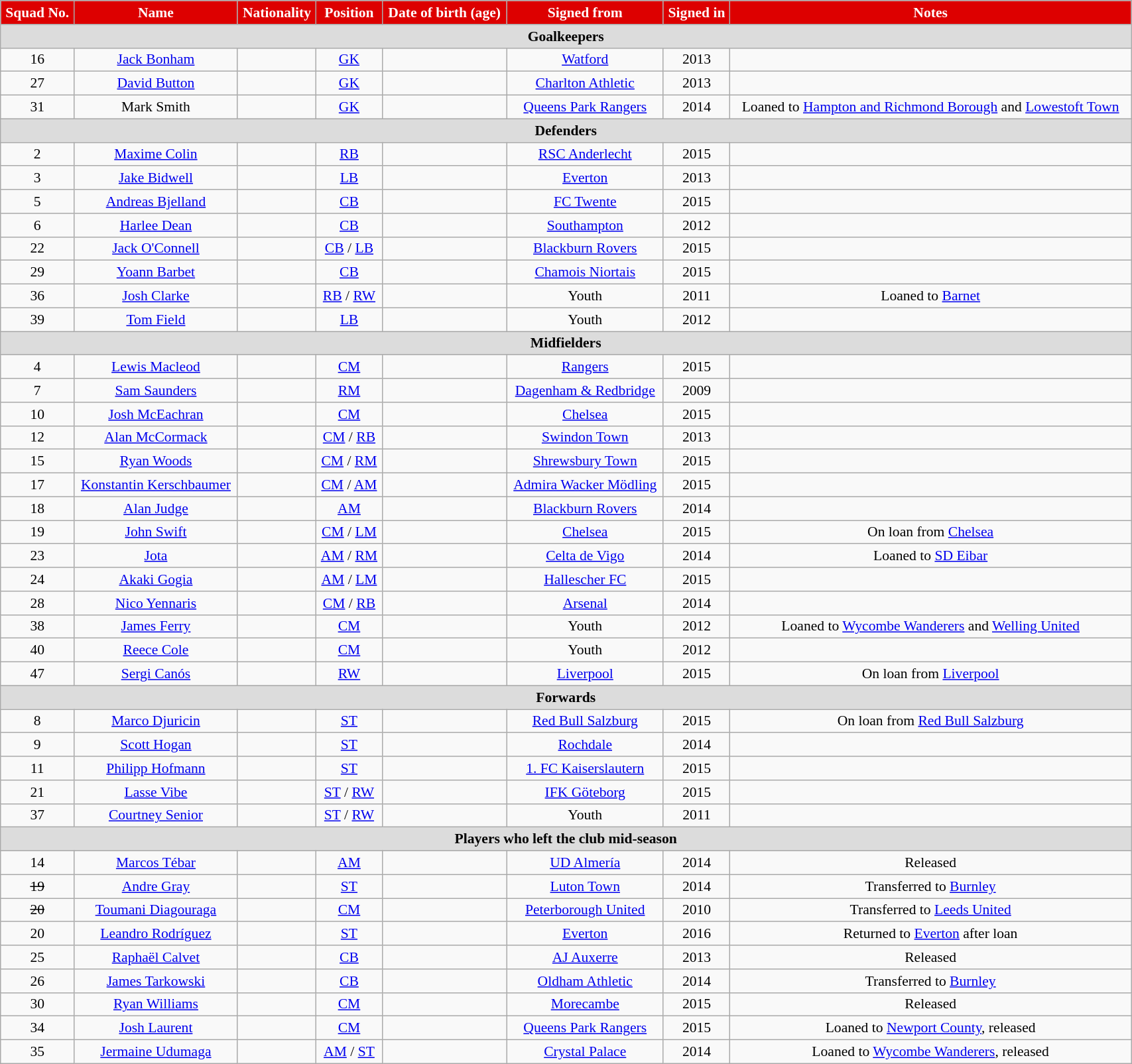<table class="wikitable"  style="text-align:center; font-size:90%; width:90%;">
<tr>
<th style="background:#d00; color:white; text-align:center;">Squad No.</th>
<th style="background:#d00; color:white; text-align:center;">Name</th>
<th style="background:#d00; color:white; text-align:center;">Nationality</th>
<th style="background:#d00; color:white; text-align:center;">Position</th>
<th style="background:#d00; color:white; text-align:center;">Date of birth (age)</th>
<th style="background:#d00; color:white; text-align:center;">Signed from</th>
<th style="background:#d00; color:white; text-align:center;">Signed in</th>
<th style="background:#d00; color:white; text-align:center;">Notes</th>
</tr>
<tr>
<th colspan="8" style="background:#dcdcdc; text-align:center;">Goalkeepers</th>
</tr>
<tr>
<td>16</td>
<td><a href='#'>Jack Bonham</a></td>
<td></td>
<td><a href='#'>GK</a></td>
<td></td>
<td><a href='#'>Watford</a></td>
<td>2013</td>
<td></td>
</tr>
<tr>
<td>27</td>
<td><a href='#'>David Button</a></td>
<td></td>
<td><a href='#'>GK</a></td>
<td></td>
<td><a href='#'>Charlton Athletic</a></td>
<td>2013</td>
<td></td>
</tr>
<tr>
<td>31</td>
<td>Mark Smith</td>
<td></td>
<td><a href='#'>GK</a></td>
<td></td>
<td><a href='#'>Queens Park Rangers</a></td>
<td>2014</td>
<td>Loaned to <a href='#'>Hampton and Richmond Borough</a> and <a href='#'>Lowestoft Town</a></td>
</tr>
<tr>
<th colspan="8" style="background:#dcdcdc; text-align:center;">Defenders</th>
</tr>
<tr>
<td>2</td>
<td><a href='#'>Maxime Colin</a></td>
<td></td>
<td><a href='#'>RB</a></td>
<td></td>
<td><a href='#'>RSC Anderlecht</a></td>
<td>2015</td>
<td></td>
</tr>
<tr>
<td>3</td>
<td><a href='#'>Jake Bidwell</a></td>
<td></td>
<td><a href='#'>LB</a></td>
<td></td>
<td><a href='#'>Everton</a></td>
<td>2013</td>
<td></td>
</tr>
<tr>
<td>5</td>
<td><a href='#'>Andreas Bjelland</a></td>
<td></td>
<td><a href='#'>CB</a></td>
<td></td>
<td><a href='#'>FC Twente</a></td>
<td>2015</td>
<td></td>
</tr>
<tr>
<td>6</td>
<td><a href='#'>Harlee Dean</a></td>
<td></td>
<td><a href='#'>CB</a></td>
<td></td>
<td><a href='#'>Southampton</a></td>
<td>2012</td>
<td></td>
</tr>
<tr>
<td>22</td>
<td><a href='#'>Jack O'Connell</a></td>
<td></td>
<td><a href='#'>CB</a> / <a href='#'>LB</a></td>
<td></td>
<td><a href='#'>Blackburn Rovers</a></td>
<td>2015</td>
<td></td>
</tr>
<tr>
<td>29</td>
<td><a href='#'>Yoann Barbet</a></td>
<td></td>
<td><a href='#'>CB</a></td>
<td></td>
<td><a href='#'>Chamois Niortais</a></td>
<td>2015</td>
<td></td>
</tr>
<tr>
<td>36</td>
<td><a href='#'>Josh Clarke</a></td>
<td></td>
<td><a href='#'>RB</a> / <a href='#'>RW</a></td>
<td></td>
<td>Youth</td>
<td>2011</td>
<td>Loaned to <a href='#'>Barnet</a></td>
</tr>
<tr>
<td>39</td>
<td><a href='#'>Tom Field</a></td>
<td></td>
<td><a href='#'>LB</a></td>
<td></td>
<td>Youth</td>
<td>2012</td>
<td></td>
</tr>
<tr>
<th colspan="8" style="background:#dcdcdc; text-align:center;">Midfielders</th>
</tr>
<tr>
<td>4</td>
<td><a href='#'>Lewis Macleod</a></td>
<td></td>
<td><a href='#'>CM</a></td>
<td></td>
<td><a href='#'>Rangers</a></td>
<td>2015</td>
<td></td>
</tr>
<tr>
<td>7</td>
<td><a href='#'>Sam Saunders</a></td>
<td></td>
<td><a href='#'>RM</a></td>
<td></td>
<td><a href='#'>Dagenham & Redbridge</a></td>
<td>2009</td>
<td></td>
</tr>
<tr>
<td>10</td>
<td><a href='#'>Josh McEachran</a></td>
<td></td>
<td><a href='#'>CM</a></td>
<td></td>
<td><a href='#'>Chelsea</a></td>
<td>2015</td>
<td></td>
</tr>
<tr>
<td>12</td>
<td><a href='#'>Alan McCormack</a></td>
<td></td>
<td><a href='#'>CM</a> / <a href='#'>RB</a></td>
<td></td>
<td><a href='#'>Swindon Town</a></td>
<td>2013</td>
<td></td>
</tr>
<tr>
<td>15</td>
<td><a href='#'>Ryan Woods</a></td>
<td></td>
<td><a href='#'>CM</a> / <a href='#'>RM</a></td>
<td></td>
<td><a href='#'>Shrewsbury Town</a></td>
<td>2015</td>
<td></td>
</tr>
<tr>
<td>17</td>
<td><a href='#'>Konstantin Kerschbaumer</a></td>
<td></td>
<td><a href='#'>CM</a> / <a href='#'>AM</a></td>
<td></td>
<td><a href='#'>Admira Wacker Mödling</a></td>
<td>2015</td>
<td></td>
</tr>
<tr>
<td>18</td>
<td><a href='#'>Alan Judge</a></td>
<td></td>
<td><a href='#'>AM</a></td>
<td></td>
<td><a href='#'>Blackburn Rovers</a></td>
<td>2014</td>
<td></td>
</tr>
<tr>
<td>19</td>
<td><a href='#'>John Swift</a></td>
<td></td>
<td><a href='#'>CM</a> / <a href='#'>LM</a></td>
<td></td>
<td><a href='#'>Chelsea</a></td>
<td>2015</td>
<td>On loan from <a href='#'>Chelsea</a></td>
</tr>
<tr>
<td>23</td>
<td><a href='#'>Jota</a></td>
<td></td>
<td><a href='#'>AM</a> / <a href='#'>RM</a></td>
<td></td>
<td><a href='#'>Celta de Vigo</a></td>
<td>2014</td>
<td>Loaned to <a href='#'>SD Eibar</a></td>
</tr>
<tr>
<td>24</td>
<td><a href='#'>Akaki Gogia</a></td>
<td></td>
<td><a href='#'>AM</a> / <a href='#'>LM</a></td>
<td></td>
<td><a href='#'>Hallescher FC</a></td>
<td>2015</td>
<td></td>
</tr>
<tr>
<td>28</td>
<td><a href='#'>Nico Yennaris</a></td>
<td></td>
<td><a href='#'>CM</a> / <a href='#'>RB</a></td>
<td></td>
<td><a href='#'>Arsenal</a></td>
<td>2014</td>
<td></td>
</tr>
<tr>
<td>38</td>
<td><a href='#'>James Ferry</a></td>
<td></td>
<td><a href='#'>CM</a></td>
<td></td>
<td>Youth</td>
<td>2012</td>
<td>Loaned to <a href='#'>Wycombe Wanderers</a> and <a href='#'>Welling United</a></td>
</tr>
<tr>
<td>40</td>
<td><a href='#'>Reece Cole</a></td>
<td></td>
<td><a href='#'>CM</a></td>
<td></td>
<td>Youth</td>
<td>2012</td>
<td></td>
</tr>
<tr>
<td>47</td>
<td><a href='#'>Sergi Canós</a></td>
<td></td>
<td><a href='#'>RW</a></td>
<td></td>
<td><a href='#'>Liverpool</a></td>
<td>2015</td>
<td>On loan from <a href='#'>Liverpool</a></td>
</tr>
<tr>
<th colspan="8" style="background:#dcdcdc; text-align:center;">Forwards</th>
</tr>
<tr>
<td>8</td>
<td><a href='#'>Marco Djuricin</a></td>
<td></td>
<td><a href='#'>ST</a></td>
<td></td>
<td><a href='#'>Red Bull Salzburg</a></td>
<td>2015</td>
<td>On loan from <a href='#'>Red Bull Salzburg</a></td>
</tr>
<tr>
<td>9</td>
<td><a href='#'>Scott Hogan</a></td>
<td></td>
<td><a href='#'>ST</a></td>
<td></td>
<td><a href='#'>Rochdale</a></td>
<td>2014</td>
<td></td>
</tr>
<tr>
<td>11</td>
<td><a href='#'>Philipp Hofmann</a></td>
<td></td>
<td><a href='#'>ST</a></td>
<td></td>
<td><a href='#'>1. FC Kaiserslautern</a></td>
<td>2015</td>
<td></td>
</tr>
<tr>
<td>21</td>
<td><a href='#'>Lasse Vibe</a></td>
<td></td>
<td><a href='#'>ST</a> / <a href='#'>RW</a></td>
<td></td>
<td><a href='#'>IFK Göteborg</a></td>
<td>2015</td>
<td></td>
</tr>
<tr>
<td>37</td>
<td><a href='#'>Courtney Senior</a></td>
<td></td>
<td><a href='#'>ST</a> / <a href='#'>RW</a></td>
<td></td>
<td>Youth</td>
<td>2011</td>
<td></td>
</tr>
<tr>
<th colspan="8" style="background:#dcdcdc; text-align:center;">Players who left the club mid-season</th>
</tr>
<tr>
<td>14</td>
<td><a href='#'>Marcos Tébar</a></td>
<td></td>
<td><a href='#'>AM</a></td>
<td></td>
<td><a href='#'>UD Almería</a></td>
<td>2014</td>
<td>Released</td>
</tr>
<tr>
<td><s>19</s></td>
<td><a href='#'>Andre Gray</a></td>
<td></td>
<td><a href='#'>ST</a></td>
<td></td>
<td><a href='#'>Luton Town</a></td>
<td>2014</td>
<td>Transferred to <a href='#'>Burnley</a></td>
</tr>
<tr>
<td><s>20</s></td>
<td><a href='#'>Toumani Diagouraga</a></td>
<td></td>
<td><a href='#'>CM</a></td>
<td></td>
<td><a href='#'>Peterborough United</a></td>
<td>2010</td>
<td>Transferred to <a href='#'>Leeds United</a></td>
</tr>
<tr>
<td>20</td>
<td><a href='#'>Leandro Rodríguez</a></td>
<td></td>
<td><a href='#'>ST</a></td>
<td></td>
<td><a href='#'>Everton</a></td>
<td>2016</td>
<td>Returned to <a href='#'>Everton</a> after loan</td>
</tr>
<tr>
<td>25</td>
<td><a href='#'>Raphaël Calvet</a></td>
<td></td>
<td><a href='#'>CB</a></td>
<td></td>
<td><a href='#'>AJ Auxerre</a></td>
<td>2013</td>
<td>Released</td>
</tr>
<tr>
<td>26</td>
<td><a href='#'>James Tarkowski</a></td>
<td></td>
<td><a href='#'>CB</a></td>
<td></td>
<td><a href='#'>Oldham Athletic</a></td>
<td>2014</td>
<td>Transferred to <a href='#'>Burnley</a></td>
</tr>
<tr>
<td>30</td>
<td><a href='#'>Ryan Williams</a></td>
<td></td>
<td><a href='#'>CM</a></td>
<td></td>
<td><a href='#'>Morecambe</a></td>
<td>2015</td>
<td>Released</td>
</tr>
<tr>
<td>34</td>
<td><a href='#'>Josh Laurent</a></td>
<td></td>
<td><a href='#'>CM</a></td>
<td></td>
<td><a href='#'>Queens Park Rangers</a></td>
<td>2015</td>
<td>Loaned to <a href='#'>Newport County</a>, released</td>
</tr>
<tr>
<td>35</td>
<td><a href='#'>Jermaine Udumaga</a></td>
<td></td>
<td><a href='#'>AM</a> / <a href='#'>ST</a></td>
<td></td>
<td><a href='#'>Crystal Palace</a></td>
<td>2014</td>
<td>Loaned to <a href='#'>Wycombe Wanderers</a>, released</td>
</tr>
</table>
